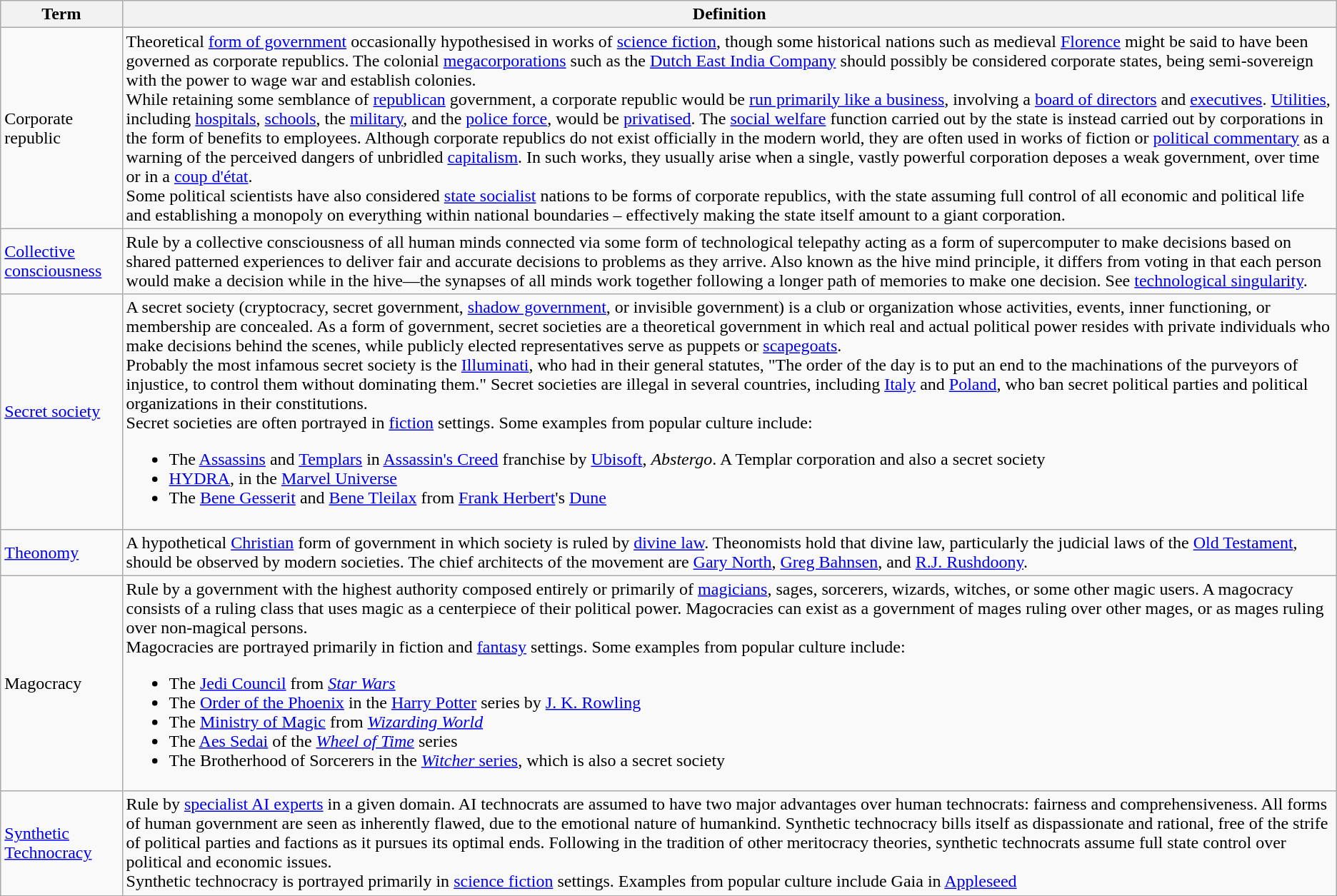<table class="wikitable sortable">
<tr>
<th>Term</th>
<th>Definition</th>
</tr>
<tr>
<td>Corporate republic</td>
<td>Theoretical <a href='#'>form of government</a> occasionally hypothesised in works of <a href='#'>science fiction</a>, though some historical nations such as medieval <a href='#'>Florence</a> might be said to have been governed as corporate republics. The colonial <a href='#'>megacorporations</a> such as the <a href='#'>Dutch East India Company</a> should possibly be considered corporate states, being semi-sovereign with the power to wage war and establish colonies.<br>While retaining some semblance of <a href='#'>republican</a> government, a corporate republic would be <a href='#'>run primarily like a business</a>, involving a <a href='#'>board of directors</a> and <a href='#'>executives</a>. <a href='#'>Utilities</a>, including <a href='#'>hospitals</a>, <a href='#'>schools</a>, the <a href='#'>military</a>, and the <a href='#'>police force</a>, would be <a href='#'>privatised</a>. The <a href='#'>social welfare</a> function carried out by the state is instead carried out by corporations in the form of benefits to employees. Although corporate republics do not exist officially in the modern world, they are often used in works of fiction or <a href='#'>political commentary</a> as a warning of the perceived dangers of unbridled <a href='#'>capitalism</a>. In such works, they usually arise when a single, vastly powerful corporation deposes a weak government, over time or in a <a href='#'>coup d'état</a>.<br>Some political scientists have also considered <a href='#'>state socialist</a> nations to be forms of corporate republics, with the state assuming full control of all economic and political life and establishing a monopoly on everything within national boundaries – effectively making the state itself amount to a giant corporation.</td>
</tr>
<tr>
<td><a href='#'>Collective consciousness</a></td>
<td>Rule by a collective consciousness of all human minds connected via some form of technological telepathy acting as a form of supercomputer to make decisions based on shared patterned experiences to deliver fair and accurate decisions to problems as they arrive. Also known as the hive mind principle, it differs from voting in that each person would make a decision while in the hive—the synapses of all minds work together following a longer path of memories to make one decision. See <a href='#'>technological singularity</a>.</td>
</tr>
<tr>
<td><a href='#'>Secret society</a></td>
<td>A secret society (cryptocracy, secret government, <a href='#'>shadow government</a>, or invisible government) is a club or organization whose activities, events, inner functioning, or membership are concealed. As a form of government, secret societies are a theoretical government in which real and actual political power resides with private individuals who make decisions behind the scenes, while publicly elected representatives serve as puppets or <a href='#'>scapegoats</a>.<br>Probably the most infamous secret society is the <a href='#'>Illuminati</a>, who had in their general statutes, "The order of the day is to put an end to the machinations of the purveyors of injustice, to control them without dominating them." Secret societies are illegal in several countries, including <a href='#'>Italy</a> and <a href='#'>Poland</a>, who ban secret political parties and political organizations in their constitutions.<br>Secret societies are often portrayed in <a href='#'>fiction</a> settings. Some examples from popular culture include:<ul><li>The <a href='#'>Assassins</a> and <a href='#'>Templars</a> in <a href='#'>Assassin's Creed</a> franchise by <a href='#'>Ubisoft</a>, <em>Abstergo</em>. A Templar corporation and also a secret society</li><li><a href='#'>HYDRA</a>, in the <a href='#'>Marvel Universe</a></li><li>The <a href='#'>Bene Gesserit</a> and <a href='#'>Bene Tleilax</a> from <a href='#'>Frank Herbert</a>'s <a href='#'>Dune</a></li></ul></td>
</tr>
<tr>
<td><a href='#'>Theonomy</a></td>
<td>A hypothetical <a href='#'>Christian</a> form of government in which society is ruled by <a href='#'>divine law</a>. Theonomists hold that divine law, particularly the judicial laws of the <a href='#'>Old Testament</a>, should be observed by modern societies. The chief architects of the movement are <a href='#'>Gary North</a>, <a href='#'>Greg Bahnsen</a>, and <a href='#'>R.J. Rushdoony</a>.</td>
</tr>
<tr>
<td>Magocracy</td>
<td>Rule by a government with the highest authority composed entirely or primarily of <a href='#'>magicians</a>, sages, sorcerers, wizards, witches, or some other magic users. A magocracy consists of a ruling class that uses magic as a centerpiece of their political power. Magocracies can exist as a government of mages ruling over other mages, or as mages ruling over non-magical persons.<br>Magocracies are portrayed primarily in fiction and <a href='#'>fantasy</a> settings. Some examples from popular culture include:<ul><li>The <a href='#'>Jedi Council</a> from <em><a href='#'>Star Wars</a></em></li><li>The <a href='#'>Order of the Phoenix</a> in the <a href='#'>Harry Potter</a> series by <a href='#'>J. K. Rowling</a></li><li>The <a href='#'>Ministry of Magic</a> from <em><a href='#'>Wizarding World</a></em></li><li>The <a href='#'>Aes Sedai</a> of the <em><a href='#'>Wheel of Time</a></em> series</li><li>The Brotherhood of Sorcerers in the <a href='#'><em>Witcher</em> series</a>, which is also a secret society</li></ul></td>
</tr>
<tr>
<td><a href='#'>Synthetic Technocracy</a></td>
<td>Rule by <a href='#'>specialist AI experts</a> in a given domain. AI technocrats are assumed to have two major advantages over human technocrats: fairness and comprehensiveness. All forms of human government are seen as inherently flawed, due to the emotional nature of humankind. Synthetic technocracy bills itself as dispassionate and rational, free of the strife of political parties and factions as it pursues its optimal ends. Following in the tradition of other meritocracy theories, synthetic technocrats assume full state control over political and economic issues.<br>Synthetic technocracy is portrayed primarily in <a href='#'>science fiction</a> settings. Examples from popular culture include Gaia in <a href='#'>Appleseed</a></td>
</tr>
</table>
